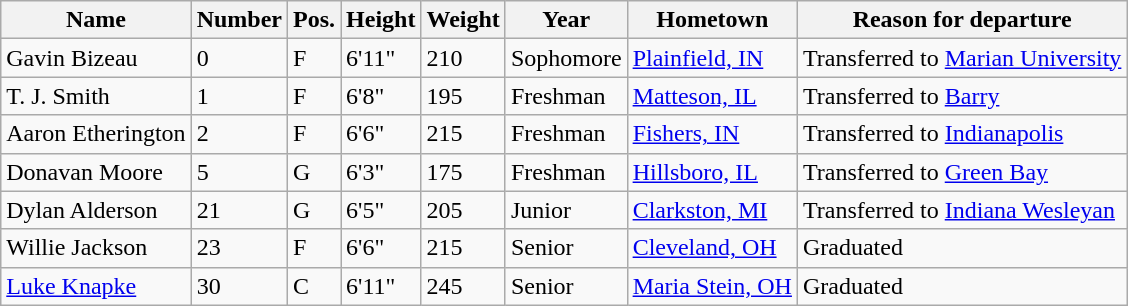<table class="wikitable sortable" border="1">
<tr>
<th>Name</th>
<th>Number</th>
<th>Pos.</th>
<th>Height</th>
<th>Weight</th>
<th>Year</th>
<th>Hometown</th>
<th class="unsortable">Reason for departure</th>
</tr>
<tr>
<td>Gavin Bizeau</td>
<td>0</td>
<td>F</td>
<td>6'11"</td>
<td>210</td>
<td>Sophomore</td>
<td><a href='#'>Plainfield, IN</a></td>
<td>Transferred to <a href='#'>Marian University</a></td>
</tr>
<tr>
<td>T. J. Smith</td>
<td>1</td>
<td>F</td>
<td>6'8"</td>
<td>195</td>
<td>Freshman</td>
<td><a href='#'>Matteson, IL</a></td>
<td>Transferred to <a href='#'>Barry</a></td>
</tr>
<tr>
<td>Aaron Etherington</td>
<td>2</td>
<td>F</td>
<td>6'6"</td>
<td>215</td>
<td>Freshman</td>
<td><a href='#'>Fishers, IN</a></td>
<td>Transferred to <a href='#'>Indianapolis</a></td>
</tr>
<tr>
<td>Donavan Moore</td>
<td>5</td>
<td>G</td>
<td>6'3"</td>
<td>175</td>
<td>Freshman</td>
<td><a href='#'>Hillsboro, IL</a></td>
<td>Transferred to <a href='#'>Green Bay</a></td>
</tr>
<tr>
<td>Dylan Alderson</td>
<td>21</td>
<td>G</td>
<td>6'5"</td>
<td>205</td>
<td>Junior</td>
<td><a href='#'>Clarkston, MI</a></td>
<td>Transferred to <a href='#'>Indiana Wesleyan</a></td>
</tr>
<tr>
<td>Willie Jackson</td>
<td>23</td>
<td>F</td>
<td>6'6"</td>
<td>215</td>
<td>Senior</td>
<td><a href='#'>Cleveland, OH</a></td>
<td>Graduated</td>
</tr>
<tr>
<td><a href='#'>Luke Knapke</a></td>
<td>30</td>
<td>C</td>
<td>6'11"</td>
<td>245</td>
<td>Senior</td>
<td><a href='#'>Maria Stein, OH</a></td>
<td>Graduated</td>
</tr>
</table>
